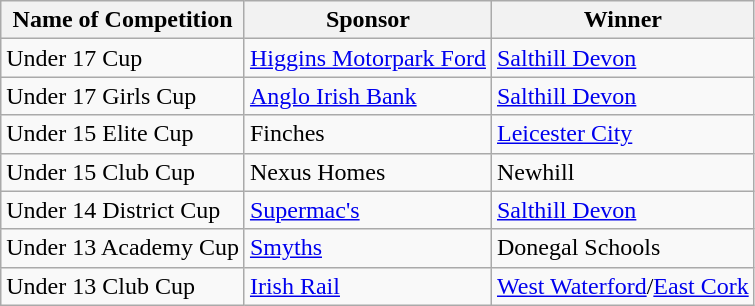<table class="wikitable">
<tr>
<th>Name of Competition</th>
<th>Sponsor</th>
<th>Winner</th>
</tr>
<tr>
<td>Under 17 Cup</td>
<td><a href='#'>Higgins Motorpark Ford</a></td>
<td><a href='#'>Salthill Devon</a></td>
</tr>
<tr>
<td>Under 17 Girls Cup</td>
<td><a href='#'>Anglo Irish Bank</a></td>
<td><a href='#'>Salthill Devon</a></td>
</tr>
<tr>
<td>Under 15 Elite Cup</td>
<td>Finches</td>
<td><a href='#'>Leicester City</a></td>
</tr>
<tr>
<td>Under 15 Club Cup</td>
<td>Nexus Homes</td>
<td>Newhill</td>
</tr>
<tr>
<td>Under 14 District Cup</td>
<td><a href='#'>Supermac's</a></td>
<td><a href='#'>Salthill Devon</a></td>
</tr>
<tr>
<td>Under 13 Academy Cup</td>
<td><a href='#'>Smyths</a></td>
<td>Donegal Schools</td>
</tr>
<tr>
<td>Under 13 Club Cup</td>
<td><a href='#'>Irish Rail</a></td>
<td><a href='#'>West Waterford</a>/<a href='#'>East Cork</a></td>
</tr>
</table>
